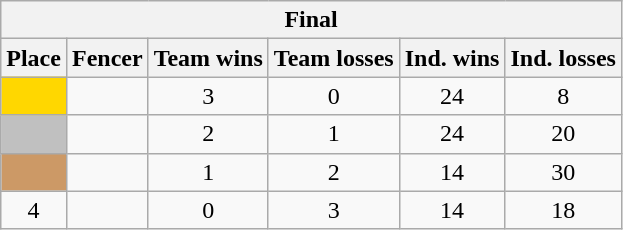<table class=wikitable style="text-align:center">
<tr>
<th colspan=6>Final</th>
</tr>
<tr>
<th>Place</th>
<th>Fencer</th>
<th>Team wins</th>
<th>Team losses</th>
<th>Ind. wins</th>
<th>Ind. losses</th>
</tr>
<tr>
<td bgcolor=gold></td>
<td align=left></td>
<td>3</td>
<td>0</td>
<td>24</td>
<td>8</td>
</tr>
<tr>
<td bgcolor=silver></td>
<td align=left></td>
<td>2</td>
<td>1</td>
<td>24</td>
<td>20</td>
</tr>
<tr>
<td bgcolor=cc9966></td>
<td align=left></td>
<td>1</td>
<td>2</td>
<td>14</td>
<td>30</td>
</tr>
<tr>
<td>4</td>
<td align=left></td>
<td>0</td>
<td>3</td>
<td>14</td>
<td>18</td>
</tr>
</table>
